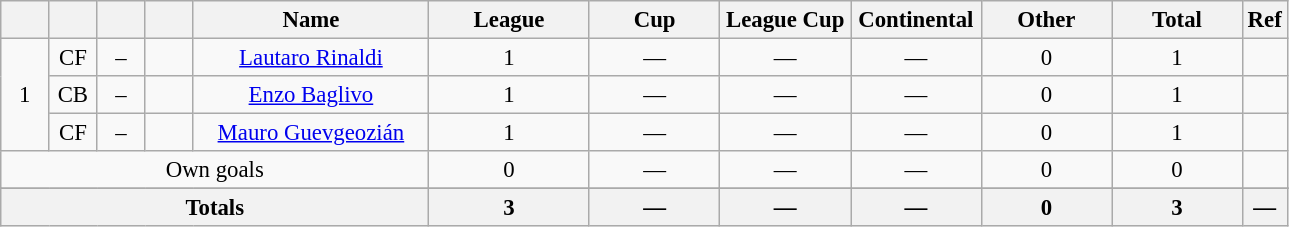<table class="wikitable sortable" style="font-size: 95%; text-align: center;">
<tr>
<th style="width:25px; background:#; color:;"></th>
<th style="width:25px; background:#; color:;"></th>
<th style="width:25px; background:#; color:;"></th>
<th style="width:25px; background:#; color:;"></th>
<th style="width:150px; background:#; color:;">Name</th>
<th style="width:100px; background:#; color:;">League</th>
<th style="width:80px; background:#; color:;">Cup</th>
<th style="width:80px; background:#; color:;">League Cup</th>
<th style="width:80px; background:#; color:;">Continental</th>
<th style="width:80px; background:#; color:;">Other</th>
<th style="width:80px; background:#; color:;"><strong>Total</strong></th>
<th style="width:10px; background:#; color:;"><strong>Ref</strong></th>
</tr>
<tr>
<td rowspan=3>1</td>
<td>CF</td>
<td>–</td>
<td></td>
<td data-sort-value="Rinaldi, Lautaro"><a href='#'>Lautaro Rinaldi</a></td>
<td>1</td>
<td>—</td>
<td>—</td>
<td>—</td>
<td>0</td>
<td>1</td>
<td></td>
</tr>
<tr>
<td>CB</td>
<td>–</td>
<td></td>
<td data-sort-value="Baglivo, Enzo"><a href='#'>Enzo Baglivo</a></td>
<td>1</td>
<td>—</td>
<td>—</td>
<td>—</td>
<td>0</td>
<td>1</td>
<td></td>
</tr>
<tr>
<td>CF</td>
<td>–</td>
<td></td>
<td data-sort-value="Guevgeozián, Mauro"><a href='#'>Mauro Guevgeozián</a></td>
<td>1</td>
<td>—</td>
<td>—</td>
<td>—</td>
<td>0</td>
<td>1</td>
<td></td>
</tr>
<tr>
<td colspan="5">Own goals</td>
<td>0</td>
<td>—</td>
<td>—</td>
<td>—</td>
<td>0</td>
<td>0</td>
<td></td>
</tr>
<tr>
</tr>
<tr class="sortbottom">
</tr>
<tr class="sortbottom">
<th colspan=5><strong>Totals</strong></th>
<th><strong>3</strong></th>
<th><strong>—</strong></th>
<th><strong>—</strong></th>
<th><strong>—</strong></th>
<th><strong>0</strong></th>
<th><strong>3</strong></th>
<th><strong>—</strong></th>
</tr>
</table>
